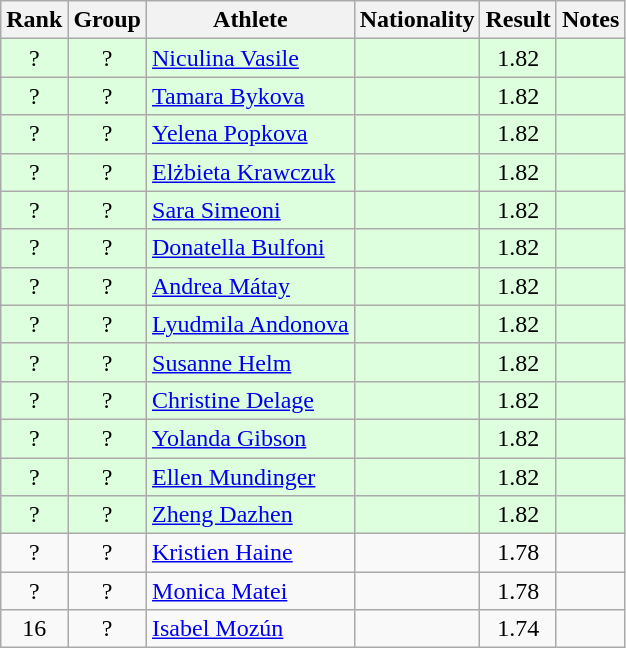<table class="wikitable sortable" style="text-align:center">
<tr>
<th>Rank</th>
<th>Group</th>
<th>Athlete</th>
<th>Nationality</th>
<th>Result</th>
<th>Notes</th>
</tr>
<tr bgcolor=ddffdd>
<td>?</td>
<td>?</td>
<td align=left><a href='#'>Niculina Vasile</a></td>
<td align=left></td>
<td>1.82</td>
<td></td>
</tr>
<tr bgcolor=ddffdd>
<td>?</td>
<td>?</td>
<td align=left><a href='#'>Tamara Bykova</a></td>
<td align=left></td>
<td>1.82</td>
<td></td>
</tr>
<tr bgcolor=ddffdd>
<td>?</td>
<td>?</td>
<td align=left><a href='#'>Yelena Popkova</a></td>
<td align=left></td>
<td>1.82</td>
<td></td>
</tr>
<tr bgcolor=ddffdd>
<td>?</td>
<td>?</td>
<td align=left><a href='#'>Elżbieta Krawczuk</a></td>
<td align=left></td>
<td>1.82</td>
<td></td>
</tr>
<tr bgcolor=ddffdd>
<td>?</td>
<td>?</td>
<td align=left><a href='#'>Sara Simeoni</a></td>
<td align=left></td>
<td>1.82</td>
<td></td>
</tr>
<tr bgcolor=ddffdd>
<td>?</td>
<td>?</td>
<td align=left><a href='#'>Donatella Bulfoni</a></td>
<td align=left></td>
<td>1.82</td>
<td></td>
</tr>
<tr bgcolor=ddffdd>
<td>?</td>
<td>?</td>
<td align=left><a href='#'>Andrea Mátay</a></td>
<td align=left></td>
<td>1.82</td>
<td></td>
</tr>
<tr bgcolor=ddffdd>
<td>?</td>
<td>?</td>
<td align=left><a href='#'>Lyudmila Andonova</a></td>
<td align=left></td>
<td>1.82</td>
<td></td>
</tr>
<tr bgcolor=ddffdd>
<td>?</td>
<td>?</td>
<td align=left><a href='#'>Susanne Helm</a></td>
<td align=left></td>
<td>1.82</td>
<td></td>
</tr>
<tr bgcolor=ddffdd>
<td>?</td>
<td>?</td>
<td align=left><a href='#'>Christine Delage</a></td>
<td align=left></td>
<td>1.82</td>
<td></td>
</tr>
<tr bgcolor=ddffdd>
<td>?</td>
<td>?</td>
<td align=left><a href='#'>Yolanda Gibson</a></td>
<td align=left></td>
<td>1.82</td>
<td></td>
</tr>
<tr bgcolor=ddffdd>
<td>?</td>
<td>?</td>
<td align=left><a href='#'>Ellen Mundinger</a></td>
<td align=left></td>
<td>1.82</td>
<td></td>
</tr>
<tr bgcolor=ddffdd>
<td>?</td>
<td>?</td>
<td align=left><a href='#'>Zheng Dazhen</a></td>
<td align=left></td>
<td>1.82</td>
<td></td>
</tr>
<tr>
<td>?</td>
<td>?</td>
<td align=left><a href='#'>Kristien Haine</a></td>
<td align=left></td>
<td>1.78</td>
<td></td>
</tr>
<tr>
<td>?</td>
<td>?</td>
<td align=left><a href='#'>Monica Matei</a></td>
<td align=left></td>
<td>1.78</td>
<td></td>
</tr>
<tr>
<td>16</td>
<td>?</td>
<td align=left><a href='#'>Isabel Mozún</a></td>
<td align=left></td>
<td>1.74</td>
<td></td>
</tr>
</table>
